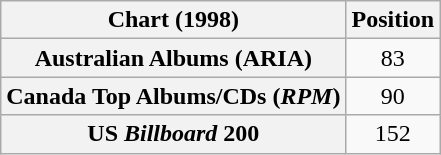<table class="wikitable sortable plainrowheaders" style="text-align:center">
<tr>
<th scope="col">Chart (1998)</th>
<th scope="col">Position</th>
</tr>
<tr>
<th scope="row">Australian Albums (ARIA)</th>
<td>83</td>
</tr>
<tr>
<th scope="row">Canada Top Albums/CDs (<em>RPM</em>)</th>
<td>90</td>
</tr>
<tr>
<th scope="row">US <em>Billboard</em> 200</th>
<td>152</td>
</tr>
</table>
